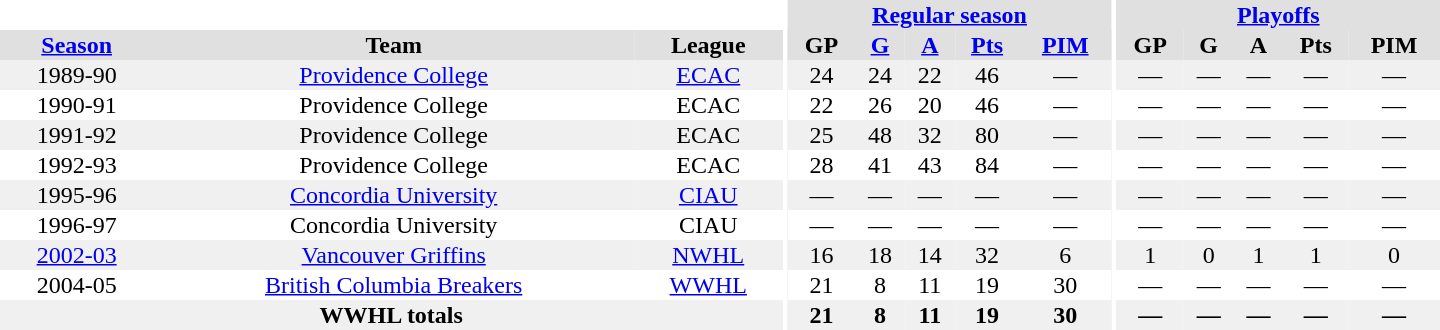<table border="0" cellpadding="1" cellspacing="0" style="text-align:center; width:60em">
<tr bgcolor="#e0e0e0">
<th colspan="3" bgcolor="#ffffff"></th>
<th rowspan="101" bgcolor="#ffffff"></th>
<th colspan="5"><a href='#'>Regular season</a></th>
<th rowspan="101" bgcolor="#ffffff"></th>
<th colspan="5"><a href='#'>Playoffs</a></th>
</tr>
<tr bgcolor="#e0e0e0">
<th><a href='#'>Season</a></th>
<th>Team</th>
<th>League</th>
<th>GP</th>
<th><a href='#'>G</a></th>
<th><a href='#'>A</a></th>
<th><a href='#'>Pts</a></th>
<th><a href='#'>PIM</a></th>
<th>GP</th>
<th>G</th>
<th>A</th>
<th>Pts</th>
<th>PIM</th>
</tr>
<tr style="background:#f0f0f0;">
<td>1989-90</td>
<td><a href='#'>Providence College</a></td>
<td><a href='#'>ECAC</a></td>
<td>24</td>
<td>24</td>
<td>22</td>
<td>46</td>
<td>—</td>
<td>—</td>
<td>—</td>
<td>—</td>
<td>—</td>
<td>—</td>
</tr>
<tr>
<td>1990-91</td>
<td>Providence College</td>
<td>ECAC</td>
<td>22</td>
<td>26</td>
<td>20</td>
<td>46</td>
<td>—</td>
<td>—</td>
<td>—</td>
<td>—</td>
<td>—</td>
<td>—</td>
</tr>
<tr style="background:#f0f0f0;">
<td>1991-92</td>
<td>Providence College</td>
<td>ECAC</td>
<td>25</td>
<td>48</td>
<td>32</td>
<td>80</td>
<td>—</td>
<td>—</td>
<td>—</td>
<td>—</td>
<td>—</td>
<td>—</td>
</tr>
<tr>
<td>1992-93</td>
<td>Providence College</td>
<td>ECAC</td>
<td>28</td>
<td>41</td>
<td>43</td>
<td>84</td>
<td>—</td>
<td>—</td>
<td>—</td>
<td>—</td>
<td>—</td>
<td>—</td>
</tr>
<tr bgcolor="#f0f0f0">
<td>1995-96</td>
<td><a href='#'>Concordia University</a></td>
<td><a href='#'>CIAU</a></td>
<td>—</td>
<td>—</td>
<td>—</td>
<td>—</td>
<td>—</td>
<td>—</td>
<td>—</td>
<td>—</td>
<td>—</td>
<td>—</td>
</tr>
<tr>
<td>1996-97</td>
<td>Concordia University</td>
<td>CIAU</td>
<td>—</td>
<td>—</td>
<td>—</td>
<td>—</td>
<td>—</td>
<td>—</td>
<td>—</td>
<td>—</td>
<td>—</td>
<td>—</td>
</tr>
<tr bgcolor="#f0f0f0">
<td><a href='#'>2002-03</a></td>
<td><a href='#'>Vancouver Griffins</a></td>
<td><a href='#'>NWHL</a></td>
<td>16</td>
<td>18</td>
<td>14</td>
<td>32</td>
<td>6</td>
<td>1</td>
<td>0</td>
<td>1</td>
<td>1</td>
<td>0</td>
</tr>
<tr>
<td>2004-05</td>
<td><a href='#'>British Columbia Breakers</a></td>
<td><a href='#'>WWHL</a></td>
<td>21</td>
<td>8</td>
<td>11</td>
<td>19</td>
<td>30</td>
<td>—</td>
<td>—</td>
<td>—</td>
<td>—</td>
<td>—</td>
</tr>
<tr bgcolor="#f0f0f0">
<th colspan="3">WWHL totals</th>
<th>21</th>
<th>8</th>
<th>11</th>
<th>19</th>
<th>30</th>
<th>—</th>
<th>—</th>
<th>—</th>
<th>—</th>
<th>—</th>
</tr>
</table>
